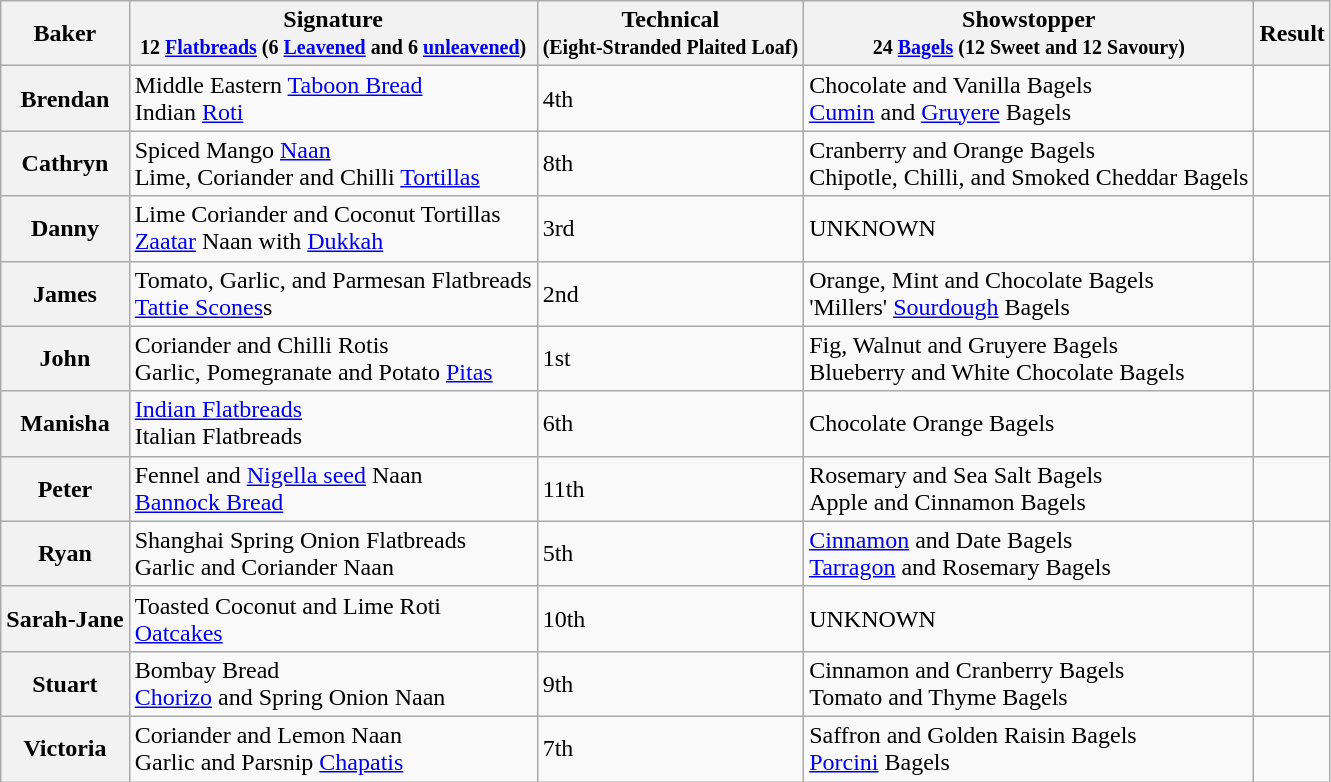<table class="wikitable sortable col3center sticky-header">
<tr>
<th scope="col">Baker</th>
<th scope="col" class="unsortable">Signature<br><small>12 <a href='#'>Flatbreads</a> (6 <a href='#'>Leavened</a> and 6 <a href='#'>unleavened</a>)</small></th>
<th scope="col">Technical<br><small>(Eight-Stranded Plaited Loaf)</small></th>
<th scope="col" class="unsortable">Showstopper<br><small>24 <a href='#'>Bagels</a> (12 Sweet and 12 Savoury)</small></th>
<th scope="col">Result</th>
</tr>
<tr>
<th scope="row">Brendan</th>
<td>Middle Eastern <a href='#'>Taboon Bread</a><br>Indian <a href='#'>Roti</a></td>
<td>4th</td>
<td>Chocolate and Vanilla Bagels<br><a href='#'>Cumin</a> and <a href='#'>Gruyere</a> Bagels</td>
<td></td>
</tr>
<tr>
<th scope="row">Cathryn</th>
<td>Spiced Mango <a href='#'>Naan</a><br>Lime, Coriander and Chilli <a href='#'>Tortillas</a></td>
<td>8th</td>
<td>Cranberry and Orange Bagels<br>Chipotle, Chilli, and Smoked Cheddar Bagels</td>
<td></td>
</tr>
<tr>
<th scope="row">Danny</th>
<td>Lime Coriander and Coconut Tortillas<br><a href='#'>Zaatar</a> Naan with <a href='#'>Dukkah</a></td>
<td>3rd</td>
<td>UNKNOWN</td>
<td></td>
</tr>
<tr>
<th scope="row">James</th>
<td>Tomato, Garlic, and Parmesan Flatbreads<br><a href='#'>Tattie Scones</a>s</td>
<td>2nd</td>
<td>Orange, Mint and Chocolate Bagels<br>'Millers' <a href='#'>Sourdough</a> Bagels</td>
<td></td>
</tr>
<tr>
<th scope="row">John</th>
<td>Coriander and Chilli Rotis<br>Garlic, Pomegranate and Potato <a href='#'>Pitas</a></td>
<td>1st</td>
<td>Fig, Walnut and Gruyere Bagels<br>Blueberry and White Chocolate Bagels</td>
<td></td>
</tr>
<tr>
<th scope="row">Manisha</th>
<td><a href='#'>Indian Flatbreads</a><br>Italian Flatbreads</td>
<td>6th</td>
<td>Chocolate Orange Bagels</td>
<td></td>
</tr>
<tr>
<th scope="row">Peter</th>
<td>Fennel and <a href='#'>Nigella seed</a> Naan<br><a href='#'>Bannock Bread</a></td>
<td>11th</td>
<td>Rosemary and Sea Salt Bagels<br>Apple and Cinnamon Bagels</td>
<td></td>
</tr>
<tr>
<th scope="row">Ryan</th>
<td>Shanghai Spring Onion Flatbreads<br>Garlic and Coriander Naan</td>
<td>5th</td>
<td><a href='#'>Cinnamon</a> and Date Bagels<br><a href='#'>Tarragon</a> and Rosemary Bagels</td>
<td></td>
</tr>
<tr>
<th scope="row">Sarah-Jane</th>
<td>Toasted Coconut and Lime Roti<br><a href='#'>Oatcakes</a></td>
<td>10th</td>
<td>UNKNOWN</td>
<td></td>
</tr>
<tr>
<th scope="row">Stuart</th>
<td>Bombay Bread<br><a href='#'>Chorizo</a> and Spring Onion Naan</td>
<td>9th</td>
<td>Cinnamon and Cranberry Bagels<br>Tomato and Thyme Bagels</td>
<td></td>
</tr>
<tr>
<th scope="row">Victoria</th>
<td>Coriander and Lemon Naan<br>Garlic and Parsnip <a href='#'>Chapatis</a></td>
<td>7th</td>
<td>Saffron and Golden Raisin Bagels<br><a href='#'>Porcini</a> Bagels</td>
<td></td>
</tr>
</table>
